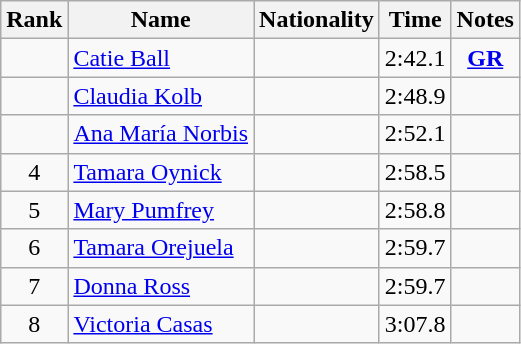<table class="wikitable sortable" style="text-align:center">
<tr>
<th>Rank</th>
<th>Name</th>
<th>Nationality</th>
<th>Time</th>
<th>Notes</th>
</tr>
<tr>
<td></td>
<td align=left><a href='#'>Catie Ball</a></td>
<td align=left></td>
<td>2:42.1</td>
<td><strong><a href='#'>GR</a></strong></td>
</tr>
<tr>
<td></td>
<td align=left><a href='#'>Claudia Kolb</a></td>
<td align=left></td>
<td>2:48.9</td>
<td></td>
</tr>
<tr>
<td></td>
<td align=left><a href='#'>Ana María Norbis</a></td>
<td align=left></td>
<td>2:52.1</td>
<td></td>
</tr>
<tr>
<td>4</td>
<td align=left><a href='#'>Tamara Oynick</a></td>
<td align=left></td>
<td>2:58.5</td>
<td></td>
</tr>
<tr>
<td>5</td>
<td align=left><a href='#'>Mary Pumfrey</a></td>
<td align=left></td>
<td>2:58.8</td>
<td></td>
</tr>
<tr>
<td>6</td>
<td align=left><a href='#'>Tamara Orejuela</a></td>
<td align=left></td>
<td>2:59.7</td>
<td></td>
</tr>
<tr>
<td>7</td>
<td align=left><a href='#'>Donna Ross</a></td>
<td align=left></td>
<td>2:59.7</td>
<td></td>
</tr>
<tr>
<td>8</td>
<td align=left><a href='#'>Victoria Casas</a></td>
<td align=left></td>
<td>3:07.8</td>
<td></td>
</tr>
</table>
